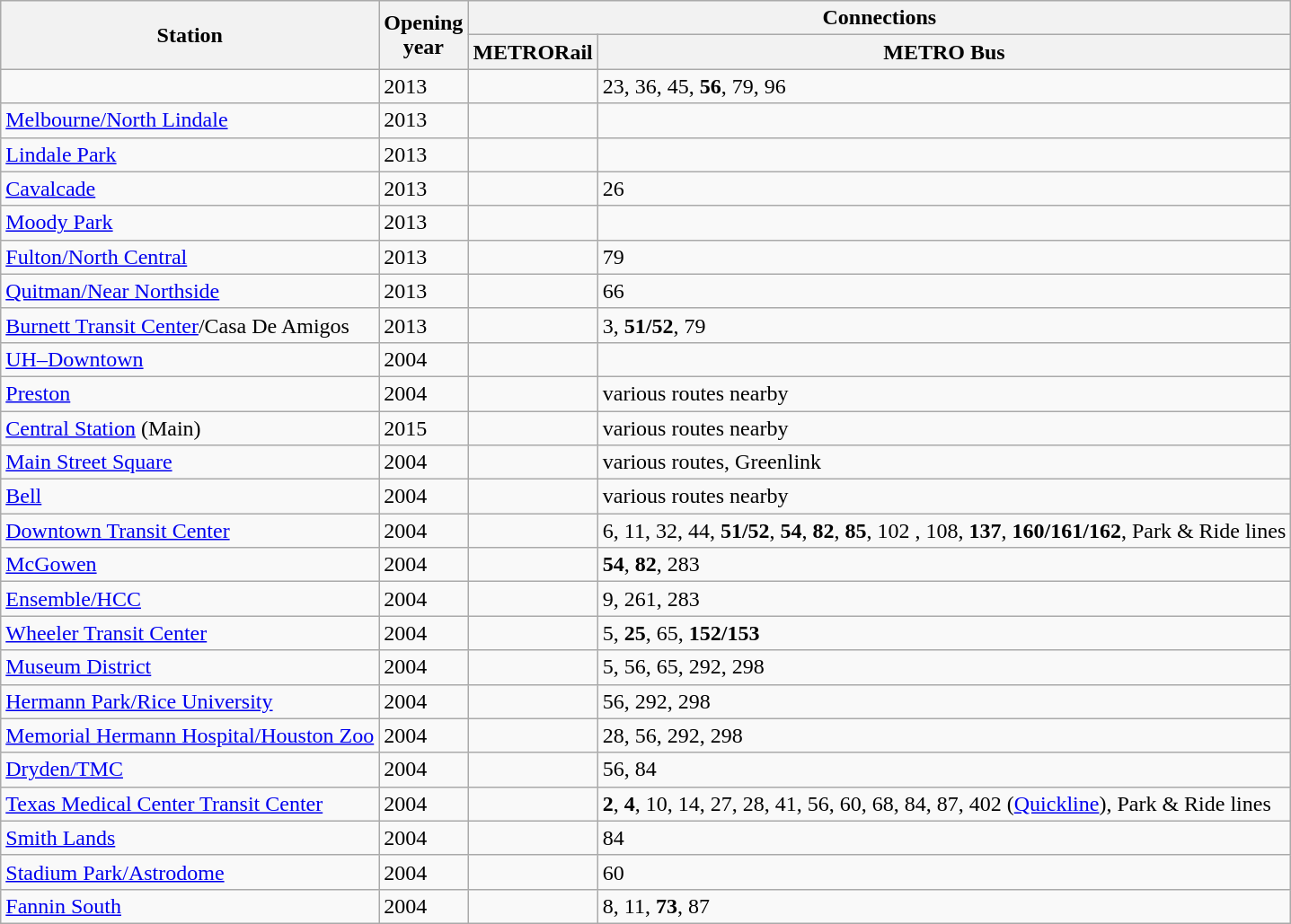<table class="wikitable">
<tr>
<th rowspan=2>Station</th>
<th rowspan=2>Opening<br>year</th>
<th colspan=2>Connections</th>
</tr>
<tr>
<th>METRORail</th>
<th>METRO Bus</th>
</tr>
<tr>
<td></td>
<td>2013</td>
<td></td>
<td>23, 36, 45, <strong>56</strong>, 79, 96</td>
</tr>
<tr>
<td><a href='#'>Melbourne/North Lindale</a></td>
<td>2013</td>
<td></td>
<td></td>
</tr>
<tr>
<td><a href='#'>Lindale Park</a></td>
<td>2013</td>
<td></td>
<td></td>
</tr>
<tr>
<td><a href='#'>Cavalcade</a></td>
<td>2013</td>
<td></td>
<td>26</td>
</tr>
<tr>
<td><a href='#'>Moody Park</a></td>
<td>2013</td>
<td></td>
<td></td>
</tr>
<tr>
<td><a href='#'>Fulton/North Central</a></td>
<td>2013</td>
<td></td>
<td>79</td>
</tr>
<tr>
<td><a href='#'>Quitman/Near Northside</a></td>
<td>2013</td>
<td></td>
<td>66</td>
</tr>
<tr>
<td><a href='#'>Burnett Transit Center</a>/Casa De Amigos</td>
<td>2013</td>
<td></td>
<td>3, <strong>51/52</strong>, 79</td>
</tr>
<tr>
<td><a href='#'>UH–Downtown</a></td>
<td>2004</td>
<td></td>
<td></td>
</tr>
<tr>
<td><a href='#'>Preston</a></td>
<td>2004</td>
<td></td>
<td>various routes nearby</td>
</tr>
<tr>
<td><a href='#'>Central Station</a> (Main)</td>
<td>2015</td>
<td> </td>
<td>various routes nearby</td>
</tr>
<tr>
<td><a href='#'>Main Street Square</a></td>
<td>2004</td>
<td></td>
<td>various routes, Greenlink</td>
</tr>
<tr>
<td><a href='#'>Bell</a></td>
<td>2004</td>
<td></td>
<td>various routes nearby</td>
</tr>
<tr>
<td><a href='#'>Downtown Transit Center</a></td>
<td>2004</td>
<td></td>
<td>6, 11, 32, 44, <strong>51/52</strong>, <strong>54</strong>, <strong>82</strong>, <strong>85</strong>, 102 , 108, <strong>137</strong>, <strong>160/161/162</strong>, Park & Ride lines</td>
</tr>
<tr>
<td><a href='#'>McGowen</a></td>
<td>2004</td>
<td></td>
<td><strong>54</strong>, <strong>82</strong>, 283</td>
</tr>
<tr>
<td><a href='#'>Ensemble/HCC</a></td>
<td>2004</td>
<td></td>
<td>9, 261, 283</td>
</tr>
<tr>
<td><a href='#'>Wheeler Transit Center</a></td>
<td>2004</td>
<td></td>
<td>5, <strong>25</strong>, 65, <strong>152/153</strong></td>
</tr>
<tr>
<td><a href='#'>Museum District</a></td>
<td>2004</td>
<td></td>
<td>5, 56, 65, 292, 298</td>
</tr>
<tr>
<td><a href='#'>Hermann Park/Rice University</a></td>
<td>2004</td>
<td></td>
<td>56, 292, 298</td>
</tr>
<tr>
<td><a href='#'>Memorial Hermann Hospital/Houston Zoo</a></td>
<td>2004</td>
<td></td>
<td>28, 56, 292, 298</td>
</tr>
<tr>
<td><a href='#'>Dryden/TMC</a></td>
<td>2004</td>
<td></td>
<td>56, 84</td>
</tr>
<tr>
<td><a href='#'>Texas Medical Center Transit Center</a></td>
<td>2004</td>
<td></td>
<td><strong>2</strong>, <strong>4</strong>, 10, 14, 27, 28, 41, 56, 60, 68, 84, 87, 402 (<a href='#'>Quickline</a>), Park & Ride lines</td>
</tr>
<tr>
<td><a href='#'>Smith Lands</a></td>
<td>2004</td>
<td></td>
<td>84</td>
</tr>
<tr>
<td><a href='#'>Stadium Park/Astrodome</a></td>
<td>2004</td>
<td></td>
<td>60</td>
</tr>
<tr>
<td><a href='#'>Fannin South</a></td>
<td>2004</td>
<td></td>
<td>8, 11, <strong>73</strong>, 87</td>
</tr>
</table>
